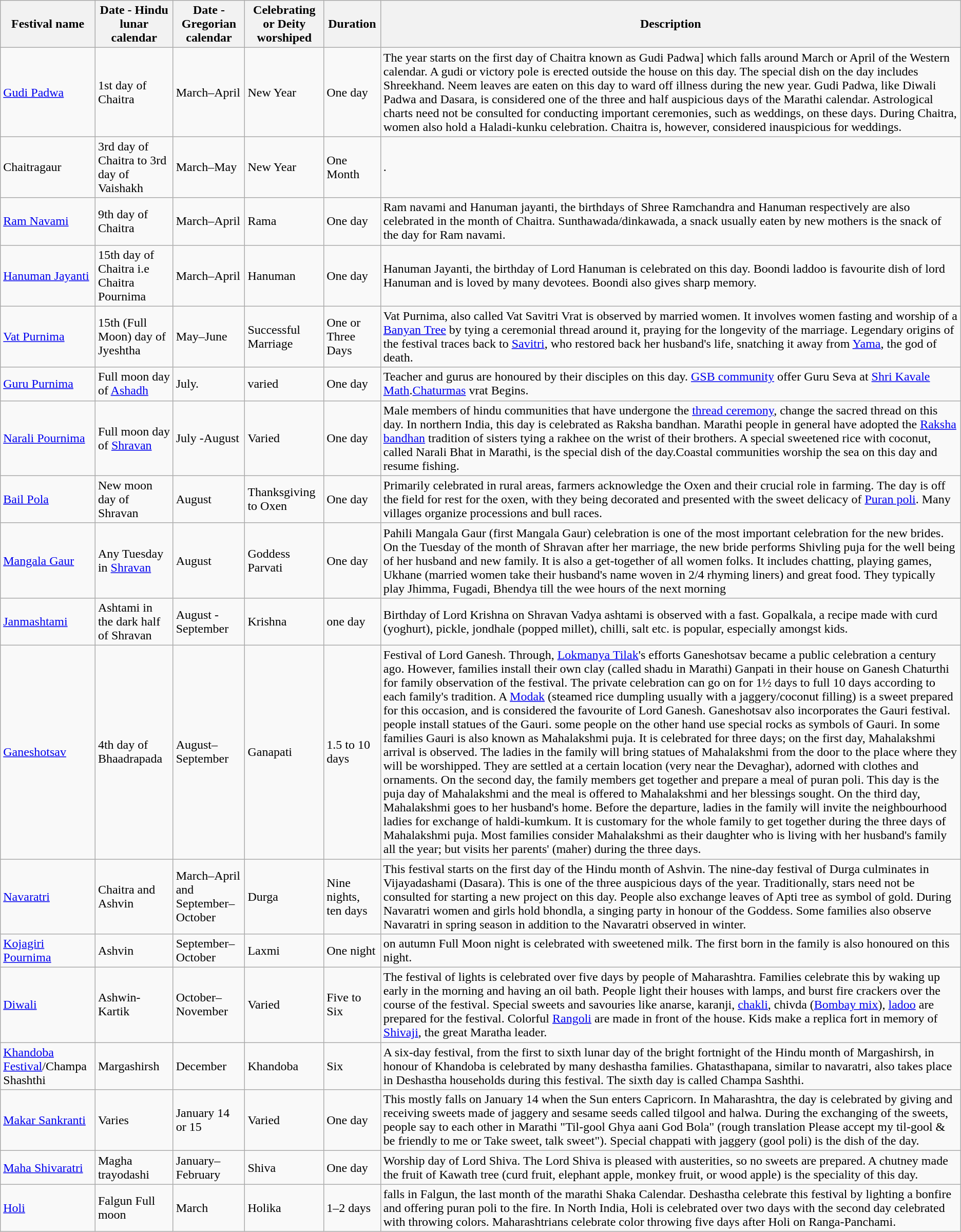<table class="wikitable sortable plainlinks">
<tr>
<th>Festival name</th>
<th>Date - Hindu lunar calendar</th>
<th>Date - Gregorian calendar</th>
<th>Celebrating or Deity worshiped</th>
<th>Duration</th>
<th>Description</th>
</tr>
<tr>
<td><a href='#'>Gudi Padwa</a></td>
<td>1st day of Chaitra</td>
<td>March–April</td>
<td>New Year</td>
<td>One day</td>
<td>The year starts on the first day of Chaitra known as Gudi Padwa] which falls around March or April of the Western calendar. A gudi or victory pole is erected outside the house on this day. The special dish on the day includes Shreekhand. Neem leaves are eaten on this day to ward off illness during the new year. Gudi Padwa, like Diwali Padwa and Dasara, is considered one of the three and half auspicious days of the Marathi calendar. Astrological charts need not be consulted for conducting important ceremonies, such as weddings, on these days. During Chaitra, women also hold a Haladi-kunku celebration. Chaitra is, however, considered inauspicious for weddings.</td>
</tr>
<tr>
<td>Chaitragaur</td>
<td>3rd day of Chaitra to 3rd day of Vaishakh</td>
<td>March–May</td>
<td>New Year</td>
<td>One Month</td>
<td>.</td>
</tr>
<tr p>
<td><a href='#'>Ram Navami</a></td>
<td>9th day of Chaitra</td>
<td>March–April</td>
<td>Rama</td>
<td>One day</td>
<td>Ram navami and Hanuman jayanti, the birthdays of Shree Ramchandra and Hanuman respectively are also celebrated in the month of Chaitra. Sunthawada/dinkawada, a snack usually eaten by new mothers is the snack of the day for Ram navami.</td>
</tr>
<tr>
<td><a href='#'>Hanuman Jayanti</a></td>
<td>15th day of Chaitra i.e Chaitra Pournima</td>
<td>March–April</td>
<td>Hanuman</td>
<td>One day</td>
<td>Hanuman Jayanti, the birthday of Lord Hanuman is celebrated on this day. Boondi laddoo is favourite dish of lord Hanuman and is loved by many devotees. Boondi also gives sharp memory.</td>
</tr>
<tr>
<td><a href='#'>Vat Purnima</a></td>
<td>15th (Full Moon) day of Jyeshtha</td>
<td>May–June</td>
<td>Successful Marriage</td>
<td>One or Three Days</td>
<td>Vat Purnima, also called Vat Savitri Vrat is observed by married women. It involves women fasting and worship of a <a href='#'>Banyan Tree</a> by tying a ceremonial thread around it, praying for the longevity of the marriage. Legendary origins of the festival traces back to <a href='#'>Savitri</a>, who restored back her husband's life, snatching it away from <a href='#'>Yama</a>, the god of death.</td>
</tr>
<tr>
<td><a href='#'>Guru Purnima</a></td>
<td>Full moon day of <a href='#'>Ashadh</a></td>
<td>July.</td>
<td>varied</td>
<td>One day</td>
<td>Teacher and gurus are honoured by their disciples on this day. <a href='#'>GSB community</a> offer Guru Seva at  <a href='#'>Shri Kavale Math</a>.<a href='#'>Chaturmas</a> vrat Begins.</td>
</tr>
<tr>
<td><a href='#'>Narali Pournima</a></td>
<td>Full moon day of <a href='#'>Shravan</a></td>
<td>July -August</td>
<td>Varied</td>
<td>One day</td>
<td>Male members of hindu communities that have undergone the <a href='#'>thread ceremony</a>, change the sacred thread on this day. In northern India, this day is celebrated as Raksha bandhan. Marathi people in general have adopted the <a href='#'>Raksha bandhan</a> tradition of sisters tying a rakhee on the wrist of their brothers. A special sweetened rice with coconut, called Narali Bhat in Marathi, is the special dish of the day.Coastal communities worship the sea on this day and resume fishing.</td>
</tr>
<tr>
<td><a href='#'>Bail Pola</a></td>
<td>New moon day of Shravan</td>
<td>August</td>
<td>Thanksgiving to Oxen</td>
<td>One day</td>
<td>Primarily celebrated in rural areas, farmers acknowledge the Oxen and their crucial role in farming. The day is off the field for rest for the oxen, with they being decorated and presented with the sweet delicacy of <a href='#'>Puran poli</a>. Many villages organize processions and bull races.</td>
</tr>
<tr>
<td><a href='#'>Mangala Gaur</a></td>
<td>Any Tuesday in <a href='#'>Shravan</a></td>
<td>August</td>
<td>Goddess Parvati</td>
<td>One day</td>
<td>Pahili Mangala Gaur (first Mangala Gaur) celebration is one of the most important celebration for the new brides. On the Tuesday of the month of Shravan after her marriage, the new bride performs Shivling puja for the well being of her husband and new family. It is also a get-together of all women folks. It includes chatting, playing games, Ukhane (married women take their husband's name woven in 2/4 rhyming liners) and great food. They typically play Jhimma, Fugadi, Bhendya till the wee hours of the next morning</td>
</tr>
<tr>
<td><a href='#'>Janmashtami</a></td>
<td>Ashtami in the dark half of Shravan</td>
<td>August -September</td>
<td>Krishna</td>
<td>one day</td>
<td>Birthday of Lord Krishna on Shravan Vadya ashtami is observed with a fast. Gopalkala, a recipe made with curd (yoghurt), pickle, jondhale (popped millet), chilli, salt etc. is popular, especially amongst kids.</td>
</tr>
<tr>
<td><a href='#'>Ganeshotsav</a></td>
<td>4th day of Bhaadrapada</td>
<td>August–September</td>
<td>Ganapati</td>
<td>1.5 to 10 days</td>
<td>Festival of Lord Ganesh. Through, <a href='#'>Lokmanya Tilak</a>'s efforts Ganeshotsav became a public celebration a century ago. However, families  install their own clay (called shadu in Marathi) Ganpati in their house on Ganesh Chaturthi for family observation of the festival. The private celebration can go on for 1½ days to full 10 days according to each family's tradition. A <a href='#'>Modak</a> (steamed rice dumpling usually with a jaggery/coconut filling) is a sweet prepared for this occasion, and is considered the favourite of Lord Ganesh. Ganeshotsav also incorporates the Gauri festival. people install statues of the Gauri. some people on the other hand use special rocks as symbols of Gauri. In some families Gauri is also known as Mahalakshmi puja. It is celebrated for three days; on the first day, Mahalakshmi arrival is observed. The ladies in the family will bring statues of Mahalakshmi from the door to the place where they will be worshipped. They are settled at a certain location (very near the Devaghar), adorned with clothes and ornaments. On the second day, the family members get together and prepare a meal of puran poli. This day is the puja day of Mahalakshmi and the meal is offered to Mahalakshmi and her blessings sought. On the third day, Mahalakshmi goes to her husband's home. Before the departure, ladies in the family will invite the neighbourhood ladies for exchange of haldi-kumkum. It is customary for the whole family to get together during the three days of Mahalakshmi puja. Most families consider Mahalakshmi as their daughter who is living with her husband's family all the year; but visits her parents' (maher) during the three days.</td>
</tr>
<tr>
<td><a href='#'>Navaratri</a></td>
<td>Chaitra and Ashvin</td>
<td>March–April and September–October</td>
<td>Durga</td>
<td>Nine nights, ten days</td>
<td>This festival starts on the first day of the Hindu month of Ashvin. The nine-day festival of Durga culminates in Vijayadashami (Dasara). This is one of the three auspicious days of the year. Traditionally, stars need not be consulted for starting a new project on this day. People also exchange leaves of Apti tree as symbol of gold. During Navaratri women and girls hold bhondla, a singing party in honour of the Goddess. Some families also observe Navaratri in spring season in addition to the Navaratri observed in winter.</td>
</tr>
<tr>
<td><a href='#'>Kojagiri Pournima</a></td>
<td>Ashvin</td>
<td>September–October</td>
<td>Laxmi</td>
<td>One night</td>
<td>on autumn Full Moon night is celebrated with sweetened milk. The first born in the family is also honoured on this night.</td>
</tr>
<tr>
<td><a href='#'>Diwali</a></td>
<td>Ashwin-Kartik</td>
<td>October–November</td>
<td>Varied</td>
<td>Five to Six</td>
<td>The festival of lights is celebrated over five days by people of Maharashtra. Families celebrate this by waking up early in the morning and having an oil bath. People light their houses with lamps, and burst fire crackers over the course of the festival. Special sweets and savouries like anarse, karanji, <a href='#'>chakli</a>, chivda (<a href='#'>Bombay mix</a>), <a href='#'>ladoo</a> are prepared for the festival. Colorful <a href='#'>Rangoli</a> are made in front of the house. Kids make a replica fort in memory of <a href='#'>Shivaji</a>, the great Maratha leader.</td>
</tr>
<tr>
<td><a href='#'>Khandoba Festival</a>/Champa Shashthi</td>
<td>Margashirsh</td>
<td>December</td>
<td>Khandoba</td>
<td>Six</td>
<td>A six-day festival, from the first to sixth lunar day of the bright fortnight of the Hindu month of Margashirsh, in honour of Khandoba is celebrated by many deshastha families. Ghatasthapana, similar to navaratri, also takes place in Deshastha households during this festival. The sixth day is called Champa Sashthi.</td>
</tr>
<tr>
<td><a href='#'>Makar Sankranti</a></td>
<td>Varies</td>
<td>January 14 or 15</td>
<td>Varied</td>
<td>One day</td>
<td>This mostly falls on January 14 when the Sun enters Capricorn. In Maharashtra, the day is celebrated by giving and receiving sweets made of jaggery and sesame seeds called tilgool and halwa. During the exchanging of the sweets, people say to each other in Marathi "Til-gool Ghya aani God Bola" (rough translation Please accept my til-gool & be friendly to me or Take sweet, talk sweet"). Special chappati with jaggery (gool poli) is the dish of the day.</td>
</tr>
<tr>
<td><a href='#'>Maha Shivaratri</a></td>
<td>Magha trayodashi</td>
<td>January–February</td>
<td>Shiva</td>
<td>One day</td>
<td>Worship day of Lord Shiva. The Lord Shiva is pleased with austerities, so no sweets are prepared. A chutney made the fruit of Kawath tree (curd fruit, elephant apple, monkey fruit, or wood apple) is the speciality of this day.</td>
</tr>
<tr>
<td><a href='#'>Holi</a></td>
<td>Falgun Full moon</td>
<td>March</td>
<td>Holika</td>
<td>1–2 days</td>
<td>falls in Falgun, the last month of the marathi Shaka Calendar. Deshastha celebrate this festival by lighting a bonfire and offering puran poli to the fire. In North India, Holi is celebrated over two days with the second day celebrated with throwing colors. Maharashtrians celebrate color throwing five days after Holi on Ranga-Panchami.</td>
</tr>
</table>
